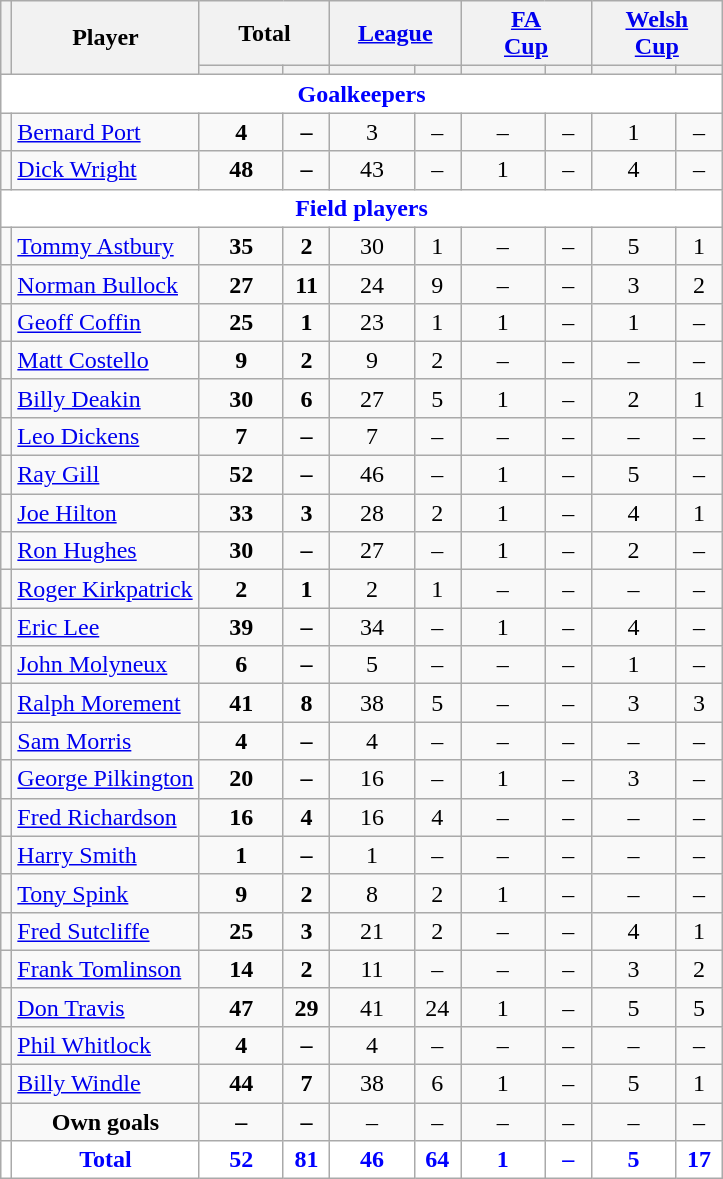<table class="wikitable"  style="text-align:center;">
<tr>
<th rowspan="2" style="font-size:80%;"></th>
<th rowspan="2">Player</th>
<th colspan="2">Total</th>
<th colspan="2"><a href='#'>League</a></th>
<th colspan="2"><a href='#'>FA<br>Cup</a></th>
<th colspan="2"><a href='#'>Welsh<br>Cup</a></th>
</tr>
<tr>
<th style="width: 50px; font-size:80%;"></th>
<th style="width: 25px; font-size:80%;"></th>
<th style="width: 50px; font-size:80%;"></th>
<th style="width: 25px; font-size:80%;"></th>
<th style="width: 50px; font-size:80%;"></th>
<th style="width: 25px; font-size:80%;"></th>
<th style="width: 50px; font-size:80%;"></th>
<th style="width: 25px; font-size:80%;"></th>
</tr>
<tr>
<td colspan="10" style="background:white; color:blue; text-align:center;"><strong>Goalkeepers</strong></td>
</tr>
<tr>
<td></td>
<td style="text-align:left;"><a href='#'>Bernard Port</a></td>
<td><strong>4</strong></td>
<td><strong>–</strong></td>
<td>3</td>
<td>–</td>
<td>–</td>
<td>–</td>
<td>1</td>
<td>–</td>
</tr>
<tr>
<td></td>
<td style="text-align:left;"><a href='#'>Dick Wright</a></td>
<td><strong>48</strong></td>
<td><strong>–</strong></td>
<td>43</td>
<td>–</td>
<td>1</td>
<td>–</td>
<td>4</td>
<td>–</td>
</tr>
<tr>
<td colspan="10" style="background:white; color:blue; text-align:center;"><strong>Field players</strong></td>
</tr>
<tr>
<td></td>
<td style="text-align:left;"><a href='#'>Tommy Astbury</a></td>
<td><strong>35</strong></td>
<td><strong>2</strong></td>
<td>30</td>
<td>1</td>
<td>–</td>
<td>–</td>
<td>5</td>
<td>1</td>
</tr>
<tr>
<td></td>
<td style="text-align:left;"><a href='#'>Norman Bullock</a></td>
<td><strong>27</strong></td>
<td><strong>11</strong></td>
<td>24</td>
<td>9</td>
<td>–</td>
<td>–</td>
<td>3</td>
<td>2</td>
</tr>
<tr>
<td></td>
<td style="text-align:left;"><a href='#'>Geoff Coffin</a></td>
<td><strong>25</strong></td>
<td><strong>1</strong></td>
<td>23</td>
<td>1</td>
<td>1</td>
<td>–</td>
<td>1</td>
<td>–</td>
</tr>
<tr>
<td></td>
<td style="text-align:left;"><a href='#'>Matt Costello</a></td>
<td><strong>9</strong></td>
<td><strong>2</strong></td>
<td>9</td>
<td>2</td>
<td>–</td>
<td>–</td>
<td>–</td>
<td>–</td>
</tr>
<tr>
<td></td>
<td style="text-align:left;"><a href='#'>Billy Deakin</a></td>
<td><strong>30</strong></td>
<td><strong>6</strong></td>
<td>27</td>
<td>5</td>
<td>1</td>
<td>–</td>
<td>2</td>
<td>1</td>
</tr>
<tr>
<td></td>
<td style="text-align:left;"><a href='#'>Leo Dickens</a></td>
<td><strong>7</strong></td>
<td><strong>–</strong></td>
<td>7</td>
<td>–</td>
<td>–</td>
<td>–</td>
<td>–</td>
<td>–</td>
</tr>
<tr>
<td></td>
<td style="text-align:left;"><a href='#'>Ray Gill</a></td>
<td><strong>52</strong></td>
<td><strong>–</strong></td>
<td>46</td>
<td>–</td>
<td>1</td>
<td>–</td>
<td>5</td>
<td>–</td>
</tr>
<tr>
<td></td>
<td style="text-align:left;"><a href='#'>Joe Hilton</a></td>
<td><strong>33</strong></td>
<td><strong>3</strong></td>
<td>28</td>
<td>2</td>
<td>1</td>
<td>–</td>
<td>4</td>
<td>1</td>
</tr>
<tr>
<td></td>
<td style="text-align:left;"><a href='#'>Ron Hughes</a></td>
<td><strong>30</strong></td>
<td><strong>–</strong></td>
<td>27</td>
<td>–</td>
<td>1</td>
<td>–</td>
<td>2</td>
<td>–</td>
</tr>
<tr>
<td></td>
<td style="text-align:left;"><a href='#'>Roger Kirkpatrick</a></td>
<td><strong>2</strong></td>
<td><strong>1</strong></td>
<td>2</td>
<td>1</td>
<td>–</td>
<td>–</td>
<td>–</td>
<td>–</td>
</tr>
<tr>
<td></td>
<td style="text-align:left;"><a href='#'>Eric Lee</a></td>
<td><strong>39</strong></td>
<td><strong>–</strong></td>
<td>34</td>
<td>–</td>
<td>1</td>
<td>–</td>
<td>4</td>
<td>–</td>
</tr>
<tr>
<td></td>
<td style="text-align:left;"><a href='#'>John Molyneux</a></td>
<td><strong>6</strong></td>
<td><strong>–</strong></td>
<td>5</td>
<td>–</td>
<td>–</td>
<td>–</td>
<td>1</td>
<td>–</td>
</tr>
<tr>
<td></td>
<td style="text-align:left;"><a href='#'>Ralph Morement</a></td>
<td><strong>41</strong></td>
<td><strong>8</strong></td>
<td>38</td>
<td>5</td>
<td>–</td>
<td>–</td>
<td>3</td>
<td>3</td>
</tr>
<tr>
<td></td>
<td style="text-align:left;"><a href='#'>Sam Morris</a></td>
<td><strong>4</strong></td>
<td><strong>–</strong></td>
<td>4</td>
<td>–</td>
<td>–</td>
<td>–</td>
<td>–</td>
<td>–</td>
</tr>
<tr>
<td></td>
<td style="text-align:left;"><a href='#'>George Pilkington</a></td>
<td><strong>20</strong></td>
<td><strong>–</strong></td>
<td>16</td>
<td>–</td>
<td>1</td>
<td>–</td>
<td>3</td>
<td>–</td>
</tr>
<tr>
<td></td>
<td style="text-align:left;"><a href='#'>Fred Richardson</a></td>
<td><strong>16</strong></td>
<td><strong>4</strong></td>
<td>16</td>
<td>4</td>
<td>–</td>
<td>–</td>
<td>–</td>
<td>–</td>
</tr>
<tr>
<td></td>
<td style="text-align:left;"><a href='#'>Harry Smith</a></td>
<td><strong>1</strong></td>
<td><strong>–</strong></td>
<td>1</td>
<td>–</td>
<td>–</td>
<td>–</td>
<td>–</td>
<td>–</td>
</tr>
<tr>
<td></td>
<td style="text-align:left;"><a href='#'>Tony Spink</a></td>
<td><strong>9</strong></td>
<td><strong>2</strong></td>
<td>8</td>
<td>2</td>
<td>1</td>
<td>–</td>
<td>–</td>
<td>–</td>
</tr>
<tr>
<td></td>
<td style="text-align:left;"><a href='#'>Fred Sutcliffe</a></td>
<td><strong>25</strong></td>
<td><strong>3</strong></td>
<td>21</td>
<td>2</td>
<td>–</td>
<td>–</td>
<td>4</td>
<td>1</td>
</tr>
<tr>
<td></td>
<td style="text-align:left;"><a href='#'>Frank Tomlinson</a></td>
<td><strong>14</strong></td>
<td><strong>2</strong></td>
<td>11</td>
<td>–</td>
<td>–</td>
<td>–</td>
<td>3</td>
<td>2</td>
</tr>
<tr>
<td></td>
<td style="text-align:left;"><a href='#'>Don Travis</a></td>
<td><strong>47</strong></td>
<td><strong>29</strong></td>
<td>41</td>
<td>24</td>
<td>1</td>
<td>–</td>
<td>5</td>
<td>5</td>
</tr>
<tr>
<td></td>
<td style="text-align:left;"><a href='#'>Phil Whitlock</a></td>
<td><strong>4</strong></td>
<td><strong>–</strong></td>
<td>4</td>
<td>–</td>
<td>–</td>
<td>–</td>
<td>–</td>
<td>–</td>
</tr>
<tr>
<td></td>
<td style="text-align:left;"><a href='#'>Billy Windle</a></td>
<td><strong>44</strong></td>
<td><strong>7</strong></td>
<td>38</td>
<td>6</td>
<td>1</td>
<td>–</td>
<td>5</td>
<td>1</td>
</tr>
<tr>
<td></td>
<td><strong>Own goals</strong></td>
<td><strong>–</strong></td>
<td><strong>–</strong></td>
<td>–</td>
<td>–</td>
<td>–</td>
<td>–</td>
<td>–</td>
<td>–</td>
</tr>
<tr style="background:white; color:blue; text-align:center;">
<td></td>
<td><strong>Total</strong></td>
<td><strong>52</strong></td>
<td><strong>81</strong></td>
<td><strong>46</strong></td>
<td><strong>64</strong></td>
<td><strong>1</strong></td>
<td><strong>–</strong></td>
<td><strong>5</strong></td>
<td><strong>17</strong></td>
</tr>
</table>
